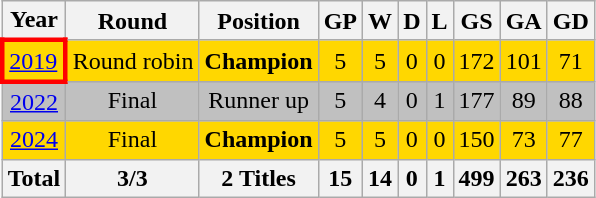<table class="wikitable" style="text-align: center;">
<tr>
<th>Year</th>
<th>Round</th>
<th>Position</th>
<th>GP</th>
<th>W</th>
<th>D</th>
<th>L</th>
<th>GS</th>
<th>GA</th>
<th>GD</th>
</tr>
<tr bgcolor=gold>
<td style="border: 3px solid red" align=left> <a href='#'>2019</a></td>
<td>Round robin</td>
<td><strong>Champion</strong></td>
<td>5</td>
<td>5</td>
<td>0</td>
<td>0</td>
<td>172</td>
<td>101</td>
<td>71</td>
</tr>
<tr bgcolor=silver>
<td> <a href='#'>2022</a></td>
<td>Final</td>
<td>Runner up</td>
<td>5</td>
<td>4</td>
<td>0</td>
<td>1</td>
<td>177</td>
<td>89</td>
<td>88</td>
</tr>
<tr bgcolor=gold>
<td> <a href='#'>2024</a></td>
<td>Final</td>
<td><strong>Champion</strong></td>
<td>5</td>
<td>5</td>
<td>0</td>
<td>0</td>
<td>150</td>
<td>73</td>
<td>77</td>
</tr>
<tr>
<th>Total</th>
<th>3/3</th>
<th>2 Titles</th>
<th>15</th>
<th>14</th>
<th>0</th>
<th>1</th>
<th>499</th>
<th>263</th>
<th>236</th>
</tr>
</table>
